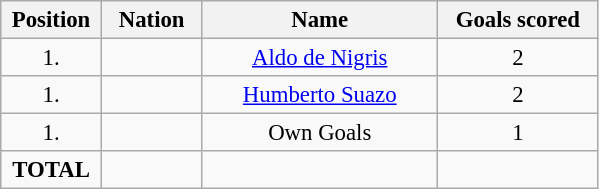<table class="wikitable" style="font-size: 95%; text-align: center;">
<tr>
<th width=60>Position</th>
<th width=60>Nation</th>
<th width=150>Name</th>
<th width=100>Goals scored</th>
</tr>
<tr>
<td>1.</td>
<td></td>
<td><a href='#'>Aldo de Nigris</a></td>
<td>2</td>
</tr>
<tr>
<td>1.</td>
<td></td>
<td><a href='#'>Humberto Suazo</a></td>
<td>2</td>
</tr>
<tr>
<td>1.</td>
<td></td>
<td>Own Goals</td>
<td>1</td>
</tr>
<tr>
<td><strong>TOTAL</strong></td>
<td></td>
<td></td>
<td></td>
</tr>
</table>
